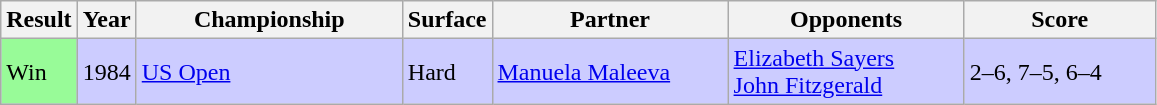<table class="sortable wikitable">
<tr>
<th style="width:40px">Result</th>
<th style="width:30px">Year</th>
<th style="width:170px">Championship</th>
<th style="width:50px">Surface</th>
<th style="width:150px">Partner</th>
<th style="width:150px">Opponents</th>
<th style="width:120px" class="unsortable">Score</th>
</tr>
<tr style="background:#ccf;">
<td style="background:#98fb98;">Win</td>
<td>1984</td>
<td><a href='#'>US Open</a></td>
<td>Hard</td>
<td> <a href='#'>Manuela Maleeva</a></td>
<td> <a href='#'>Elizabeth Sayers</a><br> <a href='#'>John Fitzgerald</a></td>
<td>2–6, 7–5, 6–4</td>
</tr>
</table>
